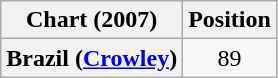<table class="wikitable plainrowheaders" style="text-align:center">
<tr>
<th scope="col">Chart (2007)</th>
<th scope="col">Position</th>
</tr>
<tr>
<th scope="row">Brazil (<a href='#'>Crowley</a>)</th>
<td>89</td>
</tr>
</table>
